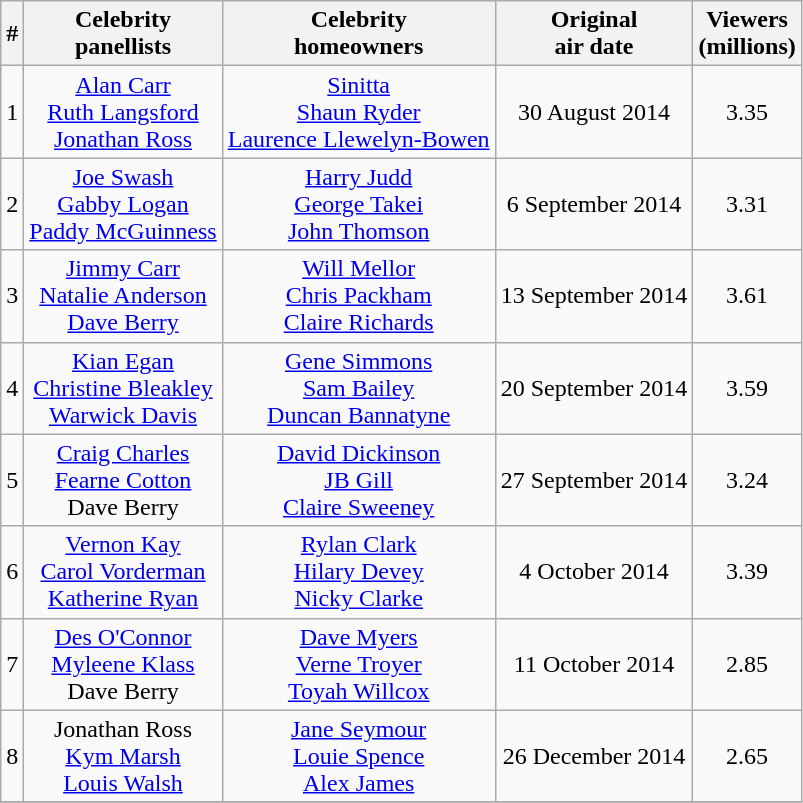<table class="wikitable" style="text-align:center">
<tr>
<th>#</th>
<th>Celebrity<br>panellists</th>
<th>Celebrity<br>homeowners</th>
<th>Original<br>air date</th>
<th>Viewers<br>(millions)</th>
</tr>
<tr>
<td>1</td>
<td><a href='#'>Alan Carr</a><br><a href='#'>Ruth Langsford</a><br><a href='#'>Jonathan Ross</a></td>
<td><a href='#'>Sinitta</a><br><a href='#'>Shaun Ryder</a><br><a href='#'>Laurence Llewelyn-Bowen</a></td>
<td>30 August 2014</td>
<td>3.35</td>
</tr>
<tr>
<td>2</td>
<td><a href='#'>Joe Swash</a><br><a href='#'>Gabby Logan</a><br><a href='#'>Paddy McGuinness</a></td>
<td><a href='#'>Harry Judd</a><br><a href='#'>George Takei</a><br><a href='#'>John Thomson</a></td>
<td>6 September 2014</td>
<td>3.31</td>
</tr>
<tr>
<td>3</td>
<td><a href='#'>Jimmy Carr</a><br><a href='#'>Natalie Anderson</a><br><a href='#'>Dave Berry</a></td>
<td><a href='#'>Will Mellor</a><br><a href='#'>Chris Packham</a><br><a href='#'>Claire Richards</a></td>
<td>13 September 2014</td>
<td>3.61</td>
</tr>
<tr>
<td>4</td>
<td><a href='#'>Kian Egan</a><br><a href='#'>Christine Bleakley</a><br><a href='#'>Warwick Davis</a></td>
<td><a href='#'>Gene Simmons</a><br><a href='#'>Sam Bailey</a><br><a href='#'>Duncan Bannatyne</a></td>
<td>20 September 2014</td>
<td>3.59</td>
</tr>
<tr>
<td>5</td>
<td><a href='#'>Craig Charles</a><br><a href='#'>Fearne Cotton</a><br>Dave Berry</td>
<td><a href='#'>David Dickinson</a><br><a href='#'>JB Gill</a><br><a href='#'>Claire Sweeney</a></td>
<td>27 September 2014</td>
<td>3.24</td>
</tr>
<tr>
<td>6</td>
<td><a href='#'>Vernon Kay</a><br><a href='#'>Carol Vorderman</a><br><a href='#'>Katherine Ryan</a></td>
<td><a href='#'>Rylan Clark</a><br><a href='#'>Hilary Devey</a><br><a href='#'>Nicky Clarke</a></td>
<td>4 October 2014</td>
<td>3.39</td>
</tr>
<tr>
<td>7</td>
<td><a href='#'>Des O'Connor</a><br><a href='#'>Myleene Klass</a><br>Dave Berry</td>
<td><a href='#'>Dave Myers</a><br><a href='#'>Verne Troyer</a><br><a href='#'>Toyah Willcox</a></td>
<td>11 October 2014</td>
<td>2.85</td>
</tr>
<tr>
<td>8</td>
<td>Jonathan Ross<br><a href='#'>Kym Marsh</a><br><a href='#'>Louis Walsh</a></td>
<td><a href='#'>Jane Seymour</a><br><a href='#'>Louie Spence</a><br><a href='#'>Alex James</a></td>
<td>26 December 2014</td>
<td>2.65</td>
</tr>
<tr>
</tr>
</table>
